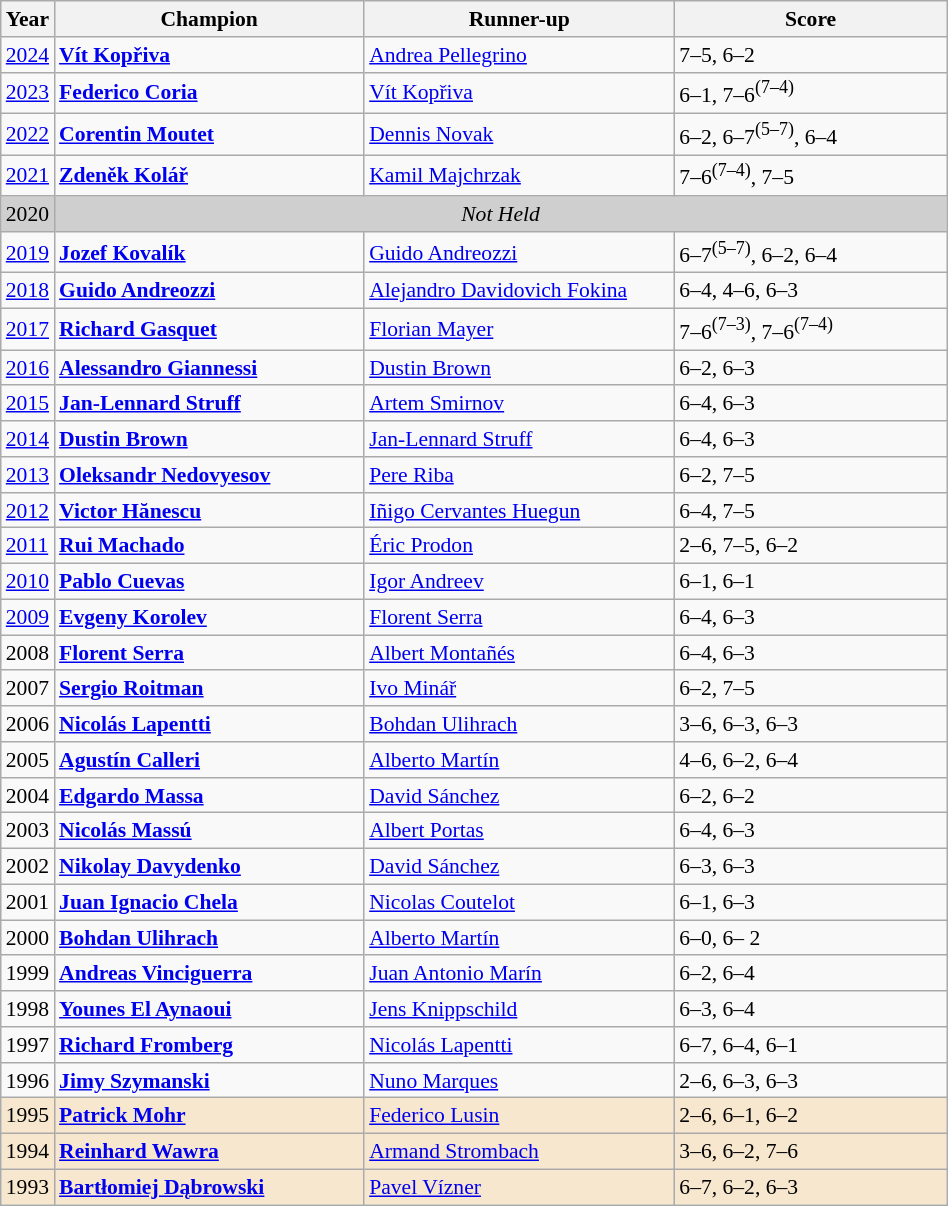<table class="wikitable" style="font-size:90%">
<tr>
<th>Year</th>
<th width="200">Champion</th>
<th width="200">Runner-up</th>
<th width="175">Score</th>
</tr>
<tr>
<td><a href='#'>2024</a></td>
<td> <strong><a href='#'>Vít Kopřiva</a></strong></td>
<td> <a href='#'>Andrea Pellegrino</a></td>
<td>7–5, 6–2</td>
</tr>
<tr>
<td><a href='#'>2023</a></td>
<td> <strong><a href='#'>Federico Coria</a></strong></td>
<td> <a href='#'>Vít Kopřiva</a></td>
<td>6–1, 7–6<sup>(7–4)</sup></td>
</tr>
<tr>
<td><a href='#'>2022</a></td>
<td> <strong><a href='#'>Corentin Moutet</a></strong></td>
<td> <a href='#'>Dennis Novak</a></td>
<td>6–2, 6–7<sup>(5–7)</sup>, 6–4</td>
</tr>
<tr>
<td><a href='#'>2021</a></td>
<td> <strong><a href='#'>Zdeněk Kolář</a></strong></td>
<td> <a href='#'>Kamil Majchrzak</a></td>
<td>7–6<sup>(7–4)</sup>, 7–5</td>
</tr>
<tr>
<td style="background:#cfcfcf">2020</td>
<td colspan=3 align=center style="background:#cfcfcf"><em>Not Held</em></td>
</tr>
<tr>
<td><a href='#'>2019</a></td>
<td> <strong><a href='#'>Jozef Kovalík</a></strong></td>
<td> <a href='#'>Guido Andreozzi</a></td>
<td>6–7<sup>(5–7)</sup>, 6–2, 6–4</td>
</tr>
<tr>
<td><a href='#'>2018</a></td>
<td> <strong><a href='#'>Guido Andreozzi</a></strong></td>
<td> <a href='#'>Alejandro Davidovich Fokina</a></td>
<td>6–4, 4–6, 6–3</td>
</tr>
<tr>
<td><a href='#'>2017</a></td>
<td> <strong><a href='#'>Richard Gasquet</a></strong></td>
<td> <a href='#'>Florian Mayer</a></td>
<td>7–6<sup>(7–3)</sup>, 7–6<sup>(7–4)</sup></td>
</tr>
<tr>
<td><a href='#'>2016</a></td>
<td> <strong><a href='#'>Alessandro Giannessi</a></strong></td>
<td> <a href='#'>Dustin Brown</a></td>
<td>6–2, 6–3</td>
</tr>
<tr>
<td><a href='#'>2015</a></td>
<td> <strong><a href='#'>Jan-Lennard Struff</a></strong></td>
<td> <a href='#'>Artem Smirnov</a></td>
<td>6–4, 6–3</td>
</tr>
<tr>
<td><a href='#'>2014</a></td>
<td> <strong><a href='#'>Dustin Brown</a></strong></td>
<td> <a href='#'>Jan-Lennard Struff</a></td>
<td>6–4, 6–3</td>
</tr>
<tr>
<td><a href='#'>2013</a></td>
<td> <strong><a href='#'>Oleksandr Nedovyesov</a></strong></td>
<td> <a href='#'>Pere Riba</a></td>
<td>6–2, 7–5</td>
</tr>
<tr>
<td><a href='#'>2012</a></td>
<td> <strong><a href='#'>Victor Hănescu</a></strong></td>
<td> <a href='#'>Iñigo Cervantes Huegun</a></td>
<td>6–4, 7–5</td>
</tr>
<tr>
<td><a href='#'>2011</a></td>
<td> <strong><a href='#'>Rui Machado</a></strong></td>
<td> <a href='#'>Éric Prodon</a></td>
<td>2–6, 7–5, 6–2</td>
</tr>
<tr>
<td><a href='#'>2010</a></td>
<td> <strong><a href='#'>Pablo Cuevas</a></strong></td>
<td> <a href='#'>Igor Andreev</a></td>
<td>6–1, 6–1</td>
</tr>
<tr>
<td><a href='#'>2009</a></td>
<td> <strong><a href='#'>Evgeny Korolev</a></strong></td>
<td> <a href='#'>Florent Serra</a></td>
<td>6–4, 6–3</td>
</tr>
<tr>
<td>2008</td>
<td> <strong><a href='#'>Florent Serra</a></strong></td>
<td> <a href='#'>Albert Montañés</a></td>
<td>6–4, 6–3</td>
</tr>
<tr>
<td>2007</td>
<td> <strong><a href='#'>Sergio Roitman</a></strong></td>
<td> <a href='#'>Ivo Minář</a></td>
<td>6–2, 7–5</td>
</tr>
<tr>
<td>2006</td>
<td> <strong><a href='#'>Nicolás Lapentti</a></strong></td>
<td> <a href='#'>Bohdan Ulihrach</a></td>
<td>3–6, 6–3, 6–3</td>
</tr>
<tr>
<td>2005</td>
<td> <strong><a href='#'>Agustín Calleri</a></strong></td>
<td> <a href='#'>Alberto Martín</a></td>
<td>4–6, 6–2, 6–4</td>
</tr>
<tr>
<td>2004</td>
<td> <strong><a href='#'>Edgardo Massa</a></strong></td>
<td> <a href='#'>David Sánchez</a></td>
<td>6–2, 6–2</td>
</tr>
<tr>
<td>2003</td>
<td> <strong><a href='#'>Nicolás Massú</a></strong></td>
<td> <a href='#'>Albert Portas</a></td>
<td>6–4, 6–3</td>
</tr>
<tr>
<td>2002</td>
<td> <strong><a href='#'>Nikolay Davydenko</a></strong></td>
<td> <a href='#'>David Sánchez</a></td>
<td>6–3, 6–3</td>
</tr>
<tr>
<td>2001</td>
<td> <strong><a href='#'>Juan Ignacio Chela</a></strong></td>
<td> <a href='#'>Nicolas Coutelot</a></td>
<td>6–1, 6–3</td>
</tr>
<tr>
<td>2000</td>
<td> <strong><a href='#'>Bohdan Ulihrach</a></strong></td>
<td> <a href='#'>Alberto Martín</a></td>
<td>6–0, 6– 2</td>
</tr>
<tr>
<td>1999</td>
<td> <strong><a href='#'>Andreas Vinciguerra</a></strong></td>
<td> <a href='#'>Juan Antonio Marín</a></td>
<td>6–2, 6–4</td>
</tr>
<tr>
<td>1998</td>
<td> <strong><a href='#'>Younes El Aynaoui</a></strong></td>
<td> <a href='#'>Jens Knippschild</a></td>
<td>6–3, 6–4</td>
</tr>
<tr>
<td>1997</td>
<td> <strong><a href='#'>Richard Fromberg</a></strong></td>
<td> <a href='#'>Nicolás Lapentti</a></td>
<td>6–7, 6–4, 6–1</td>
</tr>
<tr>
<td>1996</td>
<td> <strong><a href='#'>Jimy Szymanski</a></strong></td>
<td> <a href='#'>Nuno Marques</a></td>
<td>2–6, 6–3, 6–3</td>
</tr>
<tr>
<td bgcolor="F7E7CE">1995</td>
<td bgcolor="F7E7CE"> <strong><a href='#'>Patrick Mohr</a></strong></td>
<td bgcolor="F7E7CE"> <a href='#'>Federico Lusin</a></td>
<td bgcolor="F7E7CE">2–6, 6–1, 6–2</td>
</tr>
<tr>
<td bgcolor="F7E7CE">1994</td>
<td bgcolor="F7E7CE"> <strong><a href='#'>Reinhard Wawra</a></strong></td>
<td bgcolor="F7E7CE"> <a href='#'>Armand Strombach</a></td>
<td bgcolor="F7E7CE">3–6, 6–2, 7–6</td>
</tr>
<tr>
<td bgcolor="F7E7CE">1993</td>
<td bgcolor="F7E7CE"> <strong><a href='#'>Bartłomiej Dąbrowski</a></strong></td>
<td bgcolor="F7E7CE"> <a href='#'>Pavel Vízner</a></td>
<td bgcolor="F7E7CE">6–7, 6–2, 6–3</td>
</tr>
</table>
